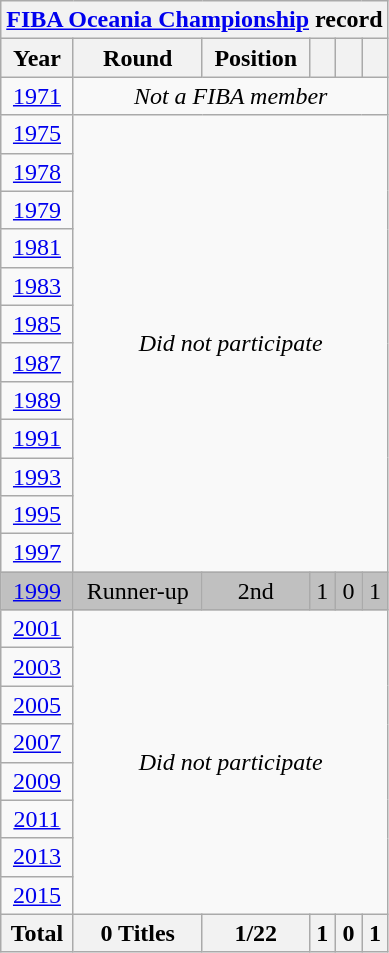<table class="wikitable" style="text-align: center;">
<tr>
<th colspan=10><a href='#'>FIBA Oceania Championship</a> record</th>
</tr>
<tr>
<th>Year</th>
<th>Round</th>
<th>Position</th>
<th></th>
<th></th>
<th></th>
</tr>
<tr>
<td> <a href='#'>1971</a></td>
<td colspan="6"><em>Not a FIBA member</em></td>
</tr>
<tr>
<td> <a href='#'>1975</a></td>
<td rowspan="12" colspan="6"><em>Did not participate</em></td>
</tr>
<tr>
<td> <a href='#'>1978</a></td>
</tr>
<tr>
<td> <a href='#'>1979</a></td>
</tr>
<tr>
<td> <a href='#'>1981</a></td>
</tr>
<tr>
<td> <a href='#'>1983</a></td>
</tr>
<tr>
<td> <a href='#'>1985</a></td>
</tr>
<tr>
<td> <a href='#'>1987</a></td>
</tr>
<tr>
<td> <a href='#'>1989</a></td>
</tr>
<tr>
<td> <a href='#'>1991</a></td>
</tr>
<tr>
<td> <a href='#'>1993</a></td>
</tr>
<tr>
<td> <a href='#'>1995</a></td>
</tr>
<tr>
<td> <a href='#'>1997</a></td>
</tr>
<tr style="background:silver;">
<td> <a href='#'>1999</a></td>
<td>Runner-up</td>
<td>2nd</td>
<td>1</td>
<td>0</td>
<td>1</td>
</tr>
<tr>
<td> <a href='#'>2001</a></td>
<td rowspan="8" colspan="6"><em>Did not participate</em></td>
</tr>
<tr>
<td> <a href='#'>2003</a></td>
</tr>
<tr>
<td> <a href='#'>2005</a></td>
</tr>
<tr>
<td> <a href='#'>2007</a></td>
</tr>
<tr>
<td>  <a href='#'>2009</a></td>
</tr>
<tr>
<td> <a href='#'>2011</a></td>
</tr>
<tr>
<td>  <a href='#'>2013</a></td>
</tr>
<tr>
<td>  <a href='#'>2015</a></td>
</tr>
<tr>
<th>Total</th>
<th>0 Titles</th>
<th>1/22</th>
<th>1</th>
<th>0</th>
<th>1</th>
</tr>
</table>
